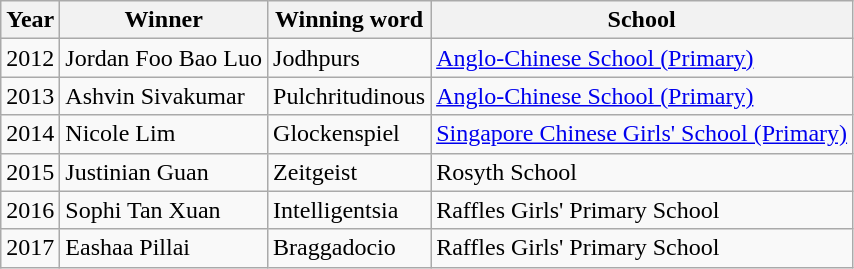<table class="wikitable">
<tr>
<th>Year</th>
<th>Winner</th>
<th>Winning word</th>
<th>School</th>
</tr>
<tr>
<td>2012</td>
<td>Jordan Foo Bao Luo</td>
<td>Jodhpurs</td>
<td><a href='#'>Anglo-Chinese School (Primary)</a></td>
</tr>
<tr>
<td>2013</td>
<td>Ashvin Sivakumar</td>
<td>Pulchritudinous</td>
<td><a href='#'>Anglo-Chinese School (Primary)</a></td>
</tr>
<tr>
<td>2014</td>
<td>Nicole Lim</td>
<td>Glockenspiel</td>
<td><a href='#'>Singapore Chinese Girls' School (Primary)</a></td>
</tr>
<tr>
<td>2015</td>
<td>Justinian Guan</td>
<td>Zeitgeist</td>
<td>Rosyth School</td>
</tr>
<tr>
<td>2016</td>
<td>Sophi Tan Xuan</td>
<td>Intelligentsia</td>
<td>Raffles Girls' Primary School</td>
</tr>
<tr>
<td>2017</td>
<td>Eashaa Pillai</td>
<td>Braggadocio</td>
<td>Raffles Girls' Primary School</td>
</tr>
</table>
